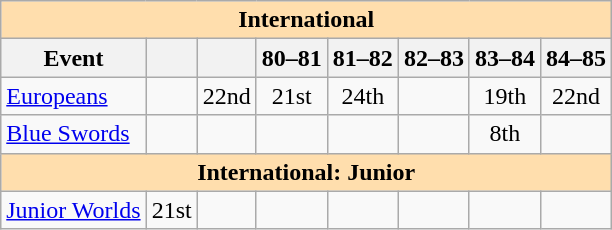<table class="wikitable" style="text-align:center">
<tr>
<th style="background-color: #ffdead; " colspan=8 align=center>International</th>
</tr>
<tr>
<th>Event</th>
<th></th>
<th></th>
<th>80–81</th>
<th>81–82</th>
<th>82–83</th>
<th>83–84</th>
<th>84–85</th>
</tr>
<tr>
<td align=left><a href='#'>Europeans</a></td>
<td></td>
<td>22nd</td>
<td>21st</td>
<td>24th</td>
<td></td>
<td>19th</td>
<td>22nd</td>
</tr>
<tr>
<td align=left><a href='#'>Blue Swords</a></td>
<td></td>
<td></td>
<td></td>
<td></td>
<td></td>
<td>8th</td>
<td></td>
</tr>
<tr>
<th style="background-color: #ffdead; " colspan=8 align=center>International: Junior</th>
</tr>
<tr>
<td align=left><a href='#'>Junior Worlds</a></td>
<td>21st</td>
<td></td>
<td></td>
<td></td>
<td></td>
<td></td>
<td></td>
</tr>
</table>
